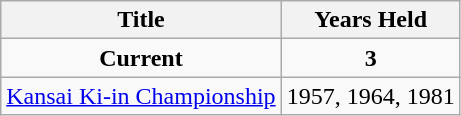<table class="wikitable">
<tr>
<th>Title</th>
<th>Years Held</th>
</tr>
<tr>
<td align="center"><strong>Current</strong></td>
<td align="center"><strong>3</strong></td>
</tr>
<tr>
<td> <a href='#'>Kansai Ki-in Championship</a></td>
<td>1957, 1964, 1981</td>
</tr>
</table>
